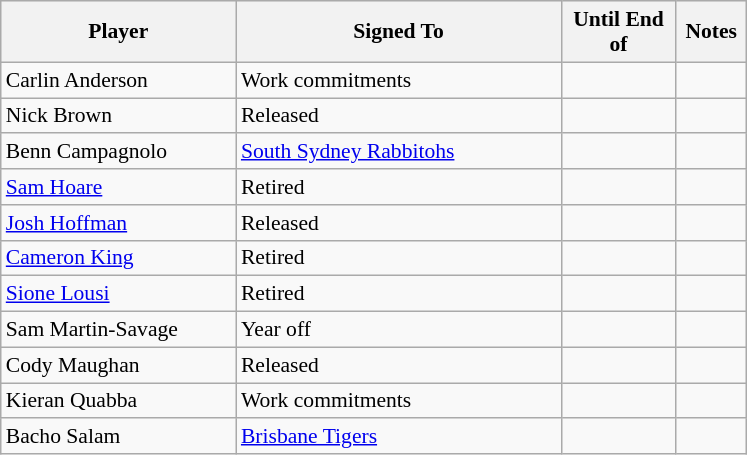<table class="wikitable" style="font-size:90%">
<tr style="background:#efefef;">
<th style="width:150px;">Player</th>
<th style="width:210px;">Signed To</th>
<th style="width:70px;">Until End of</th>
<th style="width:40px;">Notes</th>
</tr>
<tr>
<td>Carlin Anderson</td>
<td>Work commitments</td>
<td></td>
<td></td>
</tr>
<tr>
<td>Nick Brown</td>
<td>Released</td>
<td></td>
<td></td>
</tr>
<tr>
<td>Benn Campagnolo</td>
<td> <a href='#'>South Sydney Rabbitohs</a></td>
<td></td>
<td></td>
</tr>
<tr>
<td><a href='#'>Sam Hoare</a></td>
<td>Retired</td>
<td></td>
<td></td>
</tr>
<tr>
<td><a href='#'>Josh Hoffman</a></td>
<td>Released</td>
<td></td>
<td></td>
</tr>
<tr>
<td><a href='#'>Cameron King</a></td>
<td>Retired</td>
<td></td>
<td></td>
</tr>
<tr>
<td><a href='#'>Sione Lousi</a></td>
<td>Retired</td>
<td></td>
<td></td>
</tr>
<tr>
<td>Sam Martin-Savage</td>
<td>Year off</td>
<td></td>
<td></td>
</tr>
<tr>
<td>Cody Maughan</td>
<td>Released</td>
<td></td>
<td></td>
</tr>
<tr>
<td>Kieran Quabba</td>
<td>Work commitments</td>
<td></td>
<td></td>
</tr>
<tr>
<td>Bacho Salam</td>
<td> <a href='#'>Brisbane Tigers</a></td>
<td></td>
<td></td>
</tr>
</table>
